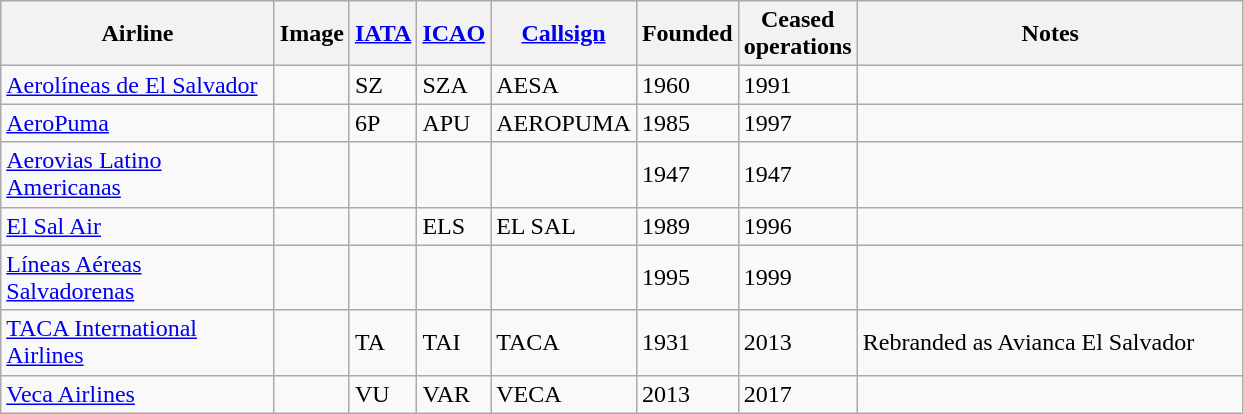<table class="wikitable sortable">
<tr valign="middle">
<th style="width:175px;">Airline</th>
<th class=unsortable>Image</th>
<th><a href='#'>IATA</a></th>
<th><a href='#'>ICAO</a></th>
<th><a href='#'>Callsign</a></th>
<th>Founded</th>
<th>Ceased<br>operations</th>
<th style="width:250px;" class=unsortable>Notes</th>
</tr>
<tr>
<td><a href='#'>Aerolíneas de El Salvador</a></td>
<td></td>
<td>SZ</td>
<td>SZA</td>
<td>AESA</td>
<td>1960</td>
<td>1991</td>
<td></td>
</tr>
<tr>
<td><a href='#'>AeroPuma</a></td>
<td></td>
<td>6P</td>
<td>APU</td>
<td>AEROPUMA</td>
<td>1985</td>
<td>1997</td>
<td></td>
</tr>
<tr>
<td><a href='#'>Aerovias Latino Americanas</a></td>
<td></td>
<td></td>
<td></td>
<td></td>
<td>1947</td>
<td>1947</td>
<td></td>
</tr>
<tr>
<td><a href='#'>El Sal Air</a></td>
<td></td>
<td></td>
<td>ELS</td>
<td>EL SAL</td>
<td>1989</td>
<td>1996</td>
<td></td>
</tr>
<tr>
<td><a href='#'>Líneas Aéreas Salvadorenas</a></td>
<td></td>
<td></td>
<td></td>
<td></td>
<td>1995</td>
<td>1999</td>
<td></td>
</tr>
<tr>
<td><a href='#'>TACA International Airlines</a></td>
<td></td>
<td>TA</td>
<td>TAI</td>
<td>TACA</td>
<td>1931</td>
<td>2013</td>
<td>Rebranded as Avianca El Salvador</td>
</tr>
<tr>
<td><a href='#'>Veca Airlines</a></td>
<td></td>
<td>VU</td>
<td>VAR</td>
<td>VECA</td>
<td>2013</td>
<td>2017</td>
<td></td>
</tr>
</table>
